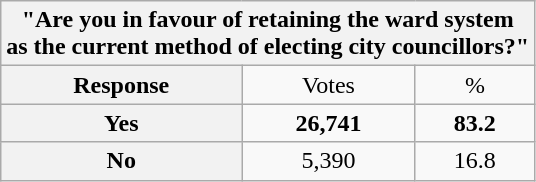<table class="wikitable">
<tr>
<th colspan="3">"Are you in favour of retaining the ward system<br>as the current method of electing city councillors?"</th>
</tr>
<tr>
<th>Response</th>
<td align=center>Votes</td>
<td align=center>%</td>
</tr>
<tr>
<th>Yes</th>
<td align=center><strong>26,741</strong></td>
<td align=center><strong>83.2</strong></td>
</tr>
<tr>
<th>No</th>
<td align=center>5,390</td>
<td align=center>16.8</td>
</tr>
</table>
